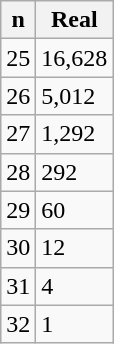<table class="wikitable">
<tr>
<th>n</th>
<th>Real</th>
</tr>
<tr>
<td>25</td>
<td>16,628</td>
</tr>
<tr>
<td>26</td>
<td>5,012</td>
</tr>
<tr>
<td>27</td>
<td>1,292</td>
</tr>
<tr>
<td>28</td>
<td>292</td>
</tr>
<tr>
<td>29</td>
<td>60</td>
</tr>
<tr>
<td>30</td>
<td>12</td>
</tr>
<tr>
<td>31</td>
<td>4</td>
</tr>
<tr>
<td>32</td>
<td>1</td>
</tr>
</table>
